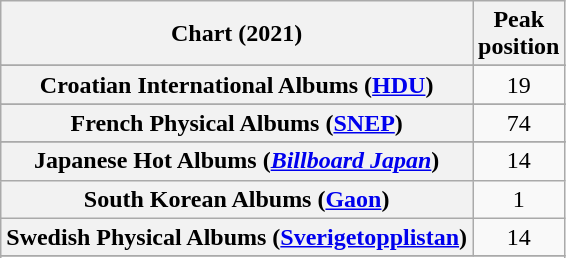<table class="wikitable sortable plainrowheaders" style="text-align:center">
<tr>
<th scope="col">Chart (2021)</th>
<th scope="col">Peak<br>position</th>
</tr>
<tr>
</tr>
<tr>
</tr>
<tr>
<th scope="row">Croatian International Albums (<a href='#'>HDU</a>)</th>
<td>19</td>
</tr>
<tr>
</tr>
<tr>
<th scope="row">French Physical Albums (<a href='#'>SNEP</a>)</th>
<td>74</td>
</tr>
<tr>
</tr>
<tr>
</tr>
<tr>
<th scope="row">Japanese Hot Albums (<em><a href='#'>Billboard Japan</a></em>)</th>
<td>14</td>
</tr>
<tr>
<th scope="row">South Korean Albums (<a href='#'>Gaon</a>)</th>
<td>1</td>
</tr>
<tr>
<th scope="row">Swedish Physical Albums (<a href='#'>Sverigetopplistan</a>)</th>
<td>14</td>
</tr>
<tr>
</tr>
<tr>
</tr>
<tr>
</tr>
</table>
